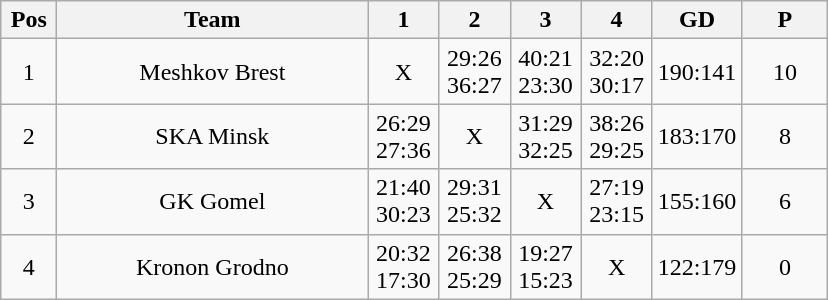<table class="wikitable" style="text-align: center;">
<tr>
<th width="30"><strong>Pos</strong></th>
<th width="200"><strong>Team</strong></th>
<th width="40"><strong>1</strong></th>
<th width="40"><strong>2</strong></th>
<th width="40"><strong>3</strong></th>
<th width="40"><strong>4</strong></th>
<th width="50"><strong>GD</strong></th>
<th width="50"><strong>P</strong></th>
</tr>
<tr>
<td>1</td>
<td>Meshkov Brest</td>
<td>X</td>
<td>29:26<br>36:27</td>
<td>40:21<br>23:30</td>
<td>32:20<br>30:17</td>
<td>190:141</td>
<td>10</td>
</tr>
<tr>
<td>2</td>
<td>SKA Minsk</td>
<td>26:29<br>27:36</td>
<td>X</td>
<td>31:29<br>32:25</td>
<td>38:26<br>29:25</td>
<td>183:170</td>
<td>8</td>
</tr>
<tr>
<td>3</td>
<td>GK Gomel</td>
<td>21:40<br>30:23</td>
<td>29:31<br>25:32</td>
<td>X</td>
<td>27:19<br>23:15</td>
<td>155:160</td>
<td>6</td>
</tr>
<tr>
<td>4</td>
<td>Kronon Grodno</td>
<td>20:32<br>17:30</td>
<td>26:38<br>25:29</td>
<td>19:27<br>15:23</td>
<td>X</td>
<td>122:179</td>
<td>0</td>
</tr>
</table>
